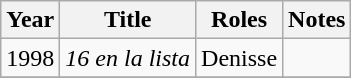<table class="wikitable sortable">
<tr>
<th>Year</th>
<th>Title</th>
<th>Roles</th>
<th>Notes</th>
</tr>
<tr>
<td>1998</td>
<td><em>16 en la lista</em></td>
<td>Denisse</td>
<td></td>
</tr>
<tr>
</tr>
</table>
